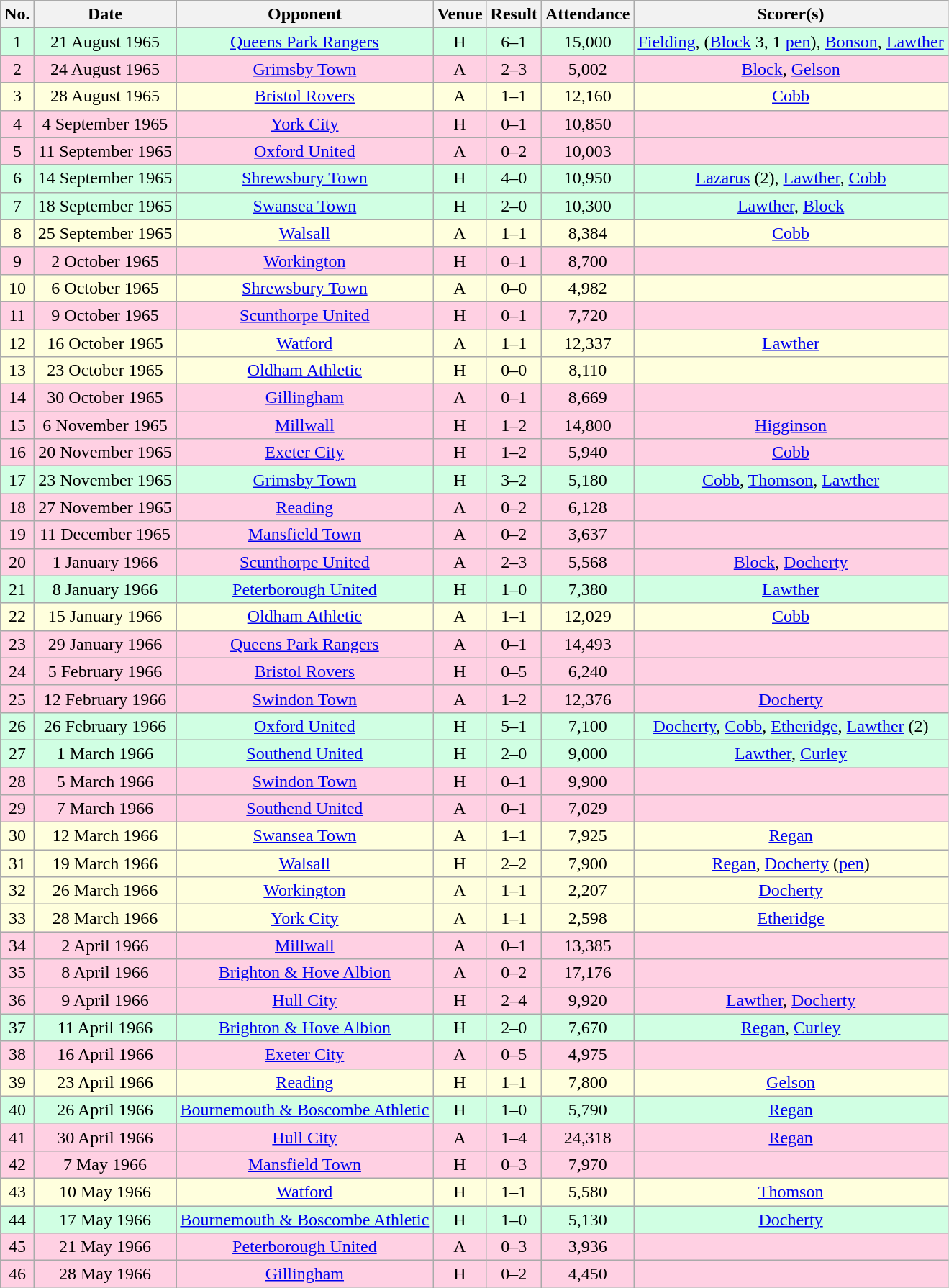<table class="wikitable sortable" style="text-align:center;">
<tr>
<th>No.</th>
<th>Date</th>
<th>Opponent</th>
<th>Venue</th>
<th>Result</th>
<th>Attendance</th>
<th>Scorer(s)</th>
</tr>
<tr style="background:#d0ffe3;">
<td>1</td>
<td>21 August 1965</td>
<td><a href='#'>Queens Park Rangers</a></td>
<td>H</td>
<td>6–1</td>
<td>15,000</td>
<td><a href='#'>Fielding</a>, (<a href='#'>Block</a> 3, 1 <a href='#'>pen</a>), <a href='#'>Bonson</a>, <a href='#'>Lawther</a></td>
</tr>
<tr style="background:#ffd0e3;">
<td>2</td>
<td>24 August 1965</td>
<td><a href='#'>Grimsby Town</a></td>
<td>A</td>
<td>2–3</td>
<td>5,002</td>
<td><a href='#'>Block</a>, <a href='#'>Gelson</a></td>
</tr>
<tr style="background:#ffd;">
<td>3</td>
<td>28 August 1965</td>
<td><a href='#'>Bristol Rovers</a></td>
<td>A</td>
<td>1–1</td>
<td>12,160</td>
<td><a href='#'>Cobb</a></td>
</tr>
<tr style="background:#ffd0e3;">
<td>4</td>
<td>4 September 1965</td>
<td><a href='#'>York City</a></td>
<td>H</td>
<td>0–1</td>
<td>10,850</td>
<td></td>
</tr>
<tr style="background:#ffd0e3;">
<td>5</td>
<td>11 September 1965</td>
<td><a href='#'>Oxford United</a></td>
<td>A</td>
<td>0–2</td>
<td>10,003</td>
<td></td>
</tr>
<tr style="background:#d0ffe3;">
<td>6</td>
<td>14 September 1965</td>
<td><a href='#'>Shrewsbury Town</a></td>
<td>H</td>
<td>4–0</td>
<td>10,950</td>
<td><a href='#'>Lazarus</a> (2), <a href='#'>Lawther</a>, <a href='#'>Cobb</a></td>
</tr>
<tr style="background:#d0ffe3;">
<td>7</td>
<td>18 September 1965</td>
<td><a href='#'>Swansea Town</a></td>
<td>H</td>
<td>2–0</td>
<td>10,300</td>
<td><a href='#'>Lawther</a>, <a href='#'>Block</a></td>
</tr>
<tr style="background:#ffd;">
<td>8</td>
<td>25 September 1965</td>
<td><a href='#'>Walsall</a></td>
<td>A</td>
<td>1–1</td>
<td>8,384</td>
<td><a href='#'>Cobb</a></td>
</tr>
<tr style="background:#ffd0e3;">
<td>9</td>
<td>2 October 1965</td>
<td><a href='#'>Workington</a></td>
<td>H</td>
<td>0–1</td>
<td>8,700</td>
<td></td>
</tr>
<tr style="background:#ffd;">
<td>10</td>
<td>6 October 1965</td>
<td><a href='#'>Shrewsbury Town</a></td>
<td>A</td>
<td>0–0</td>
<td>4,982</td>
<td></td>
</tr>
<tr style="background:#ffd0e3;">
<td>11</td>
<td>9 October 1965</td>
<td><a href='#'>Scunthorpe United</a></td>
<td>H</td>
<td>0–1</td>
<td>7,720</td>
<td></td>
</tr>
<tr style="background:#ffd;">
<td>12</td>
<td>16 October 1965</td>
<td><a href='#'>Watford</a></td>
<td>A</td>
<td>1–1</td>
<td>12,337</td>
<td><a href='#'>Lawther</a></td>
</tr>
<tr style="background:#ffd;">
<td>13</td>
<td>23 October 1965</td>
<td><a href='#'>Oldham Athletic</a></td>
<td>H</td>
<td>0–0</td>
<td>8,110</td>
<td></td>
</tr>
<tr style="background:#ffd0e3;">
<td>14</td>
<td>30 October 1965</td>
<td><a href='#'>Gillingham</a></td>
<td>A</td>
<td>0–1</td>
<td>8,669</td>
<td></td>
</tr>
<tr style="background:#ffd0e3;">
<td>15</td>
<td>6 November 1965</td>
<td><a href='#'>Millwall</a></td>
<td>H</td>
<td>1–2</td>
<td>14,800</td>
<td><a href='#'>Higginson</a></td>
</tr>
<tr style="background:#ffd0e3;">
<td>16</td>
<td>20 November 1965</td>
<td><a href='#'>Exeter City</a></td>
<td>H</td>
<td>1–2</td>
<td>5,940</td>
<td><a href='#'>Cobb</a></td>
</tr>
<tr style="background:#d0ffe3;">
<td>17</td>
<td>23 November 1965</td>
<td><a href='#'>Grimsby Town</a></td>
<td>H</td>
<td>3–2</td>
<td>5,180</td>
<td><a href='#'>Cobb</a>, <a href='#'>Thomson</a>, <a href='#'>Lawther</a></td>
</tr>
<tr style="background:#ffd0e3;">
<td>18</td>
<td>27 November 1965</td>
<td><a href='#'>Reading</a></td>
<td>A</td>
<td>0–2</td>
<td>6,128</td>
<td></td>
</tr>
<tr style="background:#ffd0e3;">
<td>19</td>
<td>11 December 1965</td>
<td><a href='#'>Mansfield Town</a></td>
<td>A</td>
<td>0–2</td>
<td>3,637</td>
<td></td>
</tr>
<tr style="background:#ffd0e3;">
<td>20</td>
<td>1 January 1966</td>
<td><a href='#'>Scunthorpe United</a></td>
<td>A</td>
<td>2–3</td>
<td>5,568</td>
<td><a href='#'>Block</a>, <a href='#'>Docherty</a></td>
</tr>
<tr style="background:#d0ffe3;">
<td>21</td>
<td>8 January 1966</td>
<td><a href='#'>Peterborough United</a></td>
<td>H</td>
<td>1–0</td>
<td>7,380</td>
<td><a href='#'>Lawther</a></td>
</tr>
<tr style="background:#ffd;">
<td>22</td>
<td>15 January 1966</td>
<td><a href='#'>Oldham Athletic</a></td>
<td>A</td>
<td>1–1</td>
<td>12,029</td>
<td><a href='#'>Cobb</a></td>
</tr>
<tr style="background:#ffd0e3;">
<td>23</td>
<td>29 January 1966</td>
<td><a href='#'>Queens Park Rangers</a></td>
<td>A</td>
<td>0–1</td>
<td>14,493</td>
<td></td>
</tr>
<tr style="background:#ffd0e3;">
<td>24</td>
<td>5 February 1966</td>
<td><a href='#'>Bristol Rovers</a></td>
<td>H</td>
<td>0–5</td>
<td>6,240</td>
<td></td>
</tr>
<tr style="background:#ffd0e3;">
<td>25</td>
<td>12 February 1966</td>
<td><a href='#'>Swindon Town</a></td>
<td>A</td>
<td>1–2</td>
<td>12,376</td>
<td><a href='#'>Docherty</a></td>
</tr>
<tr style="background:#d0ffe3;">
<td>26</td>
<td>26 February 1966</td>
<td><a href='#'>Oxford United</a></td>
<td>H</td>
<td>5–1</td>
<td>7,100</td>
<td><a href='#'>Docherty</a>, <a href='#'>Cobb</a>, <a href='#'>Etheridge</a>, <a href='#'>Lawther</a> (2)</td>
</tr>
<tr style="background:#d0ffe3;">
<td>27</td>
<td>1 March 1966</td>
<td><a href='#'>Southend United</a></td>
<td>H</td>
<td>2–0</td>
<td>9,000</td>
<td><a href='#'>Lawther</a>, <a href='#'>Curley</a></td>
</tr>
<tr style="background:#ffd0e3;">
<td>28</td>
<td>5 March 1966</td>
<td><a href='#'>Swindon Town</a></td>
<td>H</td>
<td>0–1</td>
<td>9,900</td>
<td></td>
</tr>
<tr style="background:#ffd0e3;">
<td>29</td>
<td>7 March 1966</td>
<td><a href='#'>Southend United</a></td>
<td>A</td>
<td>0–1</td>
<td>7,029</td>
<td></td>
</tr>
<tr style="background:#ffd;">
<td>30</td>
<td>12 March 1966</td>
<td><a href='#'>Swansea Town</a></td>
<td>A</td>
<td>1–1</td>
<td>7,925</td>
<td><a href='#'>Regan</a></td>
</tr>
<tr style="background:#ffd;">
<td>31</td>
<td>19 March 1966</td>
<td><a href='#'>Walsall</a></td>
<td>H</td>
<td>2–2</td>
<td>7,900</td>
<td><a href='#'>Regan</a>, <a href='#'>Docherty</a> (<a href='#'>pen</a>)</td>
</tr>
<tr style="background:#ffd;">
<td>32</td>
<td>26 March 1966</td>
<td><a href='#'>Workington</a></td>
<td>A</td>
<td>1–1</td>
<td>2,207</td>
<td><a href='#'>Docherty</a></td>
</tr>
<tr style="background:#ffd;">
<td>33</td>
<td>28 March 1966</td>
<td><a href='#'>York City</a></td>
<td>A</td>
<td>1–1</td>
<td>2,598</td>
<td><a href='#'>Etheridge</a></td>
</tr>
<tr style="background:#ffd0e3;">
<td>34</td>
<td>2 April 1966</td>
<td><a href='#'>Millwall</a></td>
<td>A</td>
<td>0–1</td>
<td>13,385</td>
<td></td>
</tr>
<tr style="background:#ffd0e3;">
<td>35</td>
<td>8 April 1966</td>
<td><a href='#'>Brighton & Hove Albion</a></td>
<td>A</td>
<td>0–2</td>
<td>17,176</td>
<td></td>
</tr>
<tr style="background:#ffd0e3;">
<td>36</td>
<td>9 April 1966</td>
<td><a href='#'>Hull City</a></td>
<td>H</td>
<td>2–4</td>
<td>9,920</td>
<td><a href='#'>Lawther</a>, <a href='#'>Docherty</a></td>
</tr>
<tr style="background:#d0ffe3;">
<td>37</td>
<td>11 April 1966</td>
<td><a href='#'>Brighton & Hove Albion</a></td>
<td>H</td>
<td>2–0</td>
<td>7,670</td>
<td><a href='#'>Regan</a>, <a href='#'>Curley</a></td>
</tr>
<tr style="background:#ffd0e3;">
<td>38</td>
<td>16 April 1966</td>
<td><a href='#'>Exeter City</a></td>
<td>A</td>
<td>0–5</td>
<td>4,975</td>
<td></td>
</tr>
<tr style="background:#ffd;">
<td>39</td>
<td>23 April 1966</td>
<td><a href='#'>Reading</a></td>
<td>H</td>
<td>1–1</td>
<td>7,800</td>
<td><a href='#'>Gelson</a></td>
</tr>
<tr style="background:#d0ffe3;">
<td>40</td>
<td>26 April 1966</td>
<td><a href='#'>Bournemouth & Boscombe Athletic</a></td>
<td>H</td>
<td>1–0</td>
<td>5,790</td>
<td><a href='#'>Regan</a></td>
</tr>
<tr style="background:#ffd0e3;">
<td>41</td>
<td>30 April 1966</td>
<td><a href='#'>Hull City</a></td>
<td>A</td>
<td>1–4</td>
<td>24,318</td>
<td><a href='#'>Regan</a></td>
</tr>
<tr style="background:#ffd0e3;">
<td>42</td>
<td>7 May 1966</td>
<td><a href='#'>Mansfield Town</a></td>
<td>H</td>
<td>0–3</td>
<td>7,970</td>
<td></td>
</tr>
<tr style="background:#ffd;">
<td>43</td>
<td>10 May 1966</td>
<td><a href='#'>Watford</a></td>
<td>H</td>
<td>1–1</td>
<td>5,580</td>
<td><a href='#'>Thomson</a></td>
</tr>
<tr style="background:#d0ffe3;">
<td>44</td>
<td>17 May 1966</td>
<td><a href='#'>Bournemouth & Boscombe Athletic</a></td>
<td>H</td>
<td>1–0</td>
<td>5,130</td>
<td><a href='#'>Docherty</a></td>
</tr>
<tr style="background:#ffd0e3;">
<td>45</td>
<td>21 May 1966</td>
<td><a href='#'>Peterborough United</a></td>
<td>A</td>
<td>0–3</td>
<td>3,936</td>
<td></td>
</tr>
<tr style="background:#ffd0e3;">
<td>46</td>
<td>28 May 1966</td>
<td><a href='#'>Gillingham</a></td>
<td>H</td>
<td>0–2</td>
<td>4,450</td>
<td></td>
</tr>
</table>
